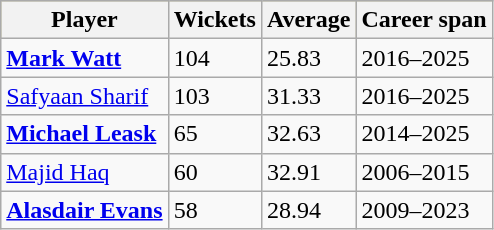<table class="wikitable">
<tr style="background:#bdb76b;">
<th>Player</th>
<th>Wickets</th>
<th>Average</th>
<th>Career span</th>
</tr>
<tr>
<td><strong><a href='#'>Mark Watt</a></strong></td>
<td>104</td>
<td>25.83</td>
<td>2016–2025</td>
</tr>
<tr>
<td><a href='#'>Safyaan Sharif</a></td>
<td>103</td>
<td>31.33</td>
<td>2016–2025</td>
</tr>
<tr>
<td><strong><a href='#'>Michael Leask</a></strong></td>
<td>65</td>
<td>32.63</td>
<td>2014–2025</td>
</tr>
<tr>
<td><a href='#'>Majid Haq</a></td>
<td>60</td>
<td>32.91</td>
<td>2006–2015</td>
</tr>
<tr>
<td><strong><a href='#'>Alasdair Evans</a></strong></td>
<td>58</td>
<td>28.94</td>
<td>2009–2023</td>
</tr>
</table>
